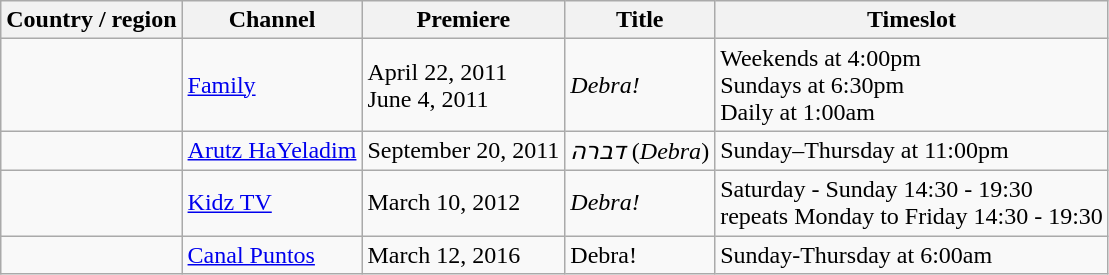<table class="wikitable">
<tr>
<th>Country / region</th>
<th>Channel</th>
<th>Premiere</th>
<th>Title</th>
<th>Timeslot</th>
</tr>
<tr>
<td></td>
<td><a href='#'>Family</a></td>
<td>April 22, 2011 <br>June 4, 2011 </td>
<td><em>Debra!</em></td>
<td>Weekends at 4:00pm  <br> Sundays at 6:30pm  <br>Daily at 1:00am </td>
</tr>
<tr>
<td></td>
<td><a href='#'>Arutz HaYeladim</a></td>
<td>September 20, 2011</td>
<td><em>דברה</em> (<em>Debra</em>)</td>
<td>Sunday–Thursday at 11:00pm</td>
</tr>
<tr>
<td></td>
<td><a href='#'>Kidz TV</a></td>
<td>March 10, 2012</td>
<td><em>Debra!</em></td>
<td>Saturday - Sunday 14:30 - 19:30<br>repeats Monday to Friday 14:30 - 19:30</td>
</tr>
<tr>
<td></td>
<td><a href='#'>Canal Puntos</a></td>
<td>March 12, 2016</td>
<td>Debra!</td>
<td>Sunday-Thursday at 6:00am</td>
</tr>
</table>
